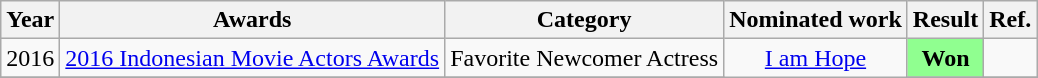<table class="wikitable" >
<tr>
<th>Year</th>
<th>Awards</th>
<th>Category</th>
<th>Nominated work</th>
<th>Result</th>
<th>Ref.</th>
</tr>
<tr>
<td align="center" rowspan="1">2016</td>
<td align="center"><a href='#'>2016 Indonesian Movie Actors Awards</a></td>
<td align="left">Favorite Newcomer Actress</td>
<td align="center" rowspan="2"><a href='#'>I am Hope</a></td>
<td style="background: #90ff90; color: black; vertical-align: middle; text-align:center;"><strong>Won</strong></td>
<td></td>
</tr>
<tr>
</tr>
</table>
